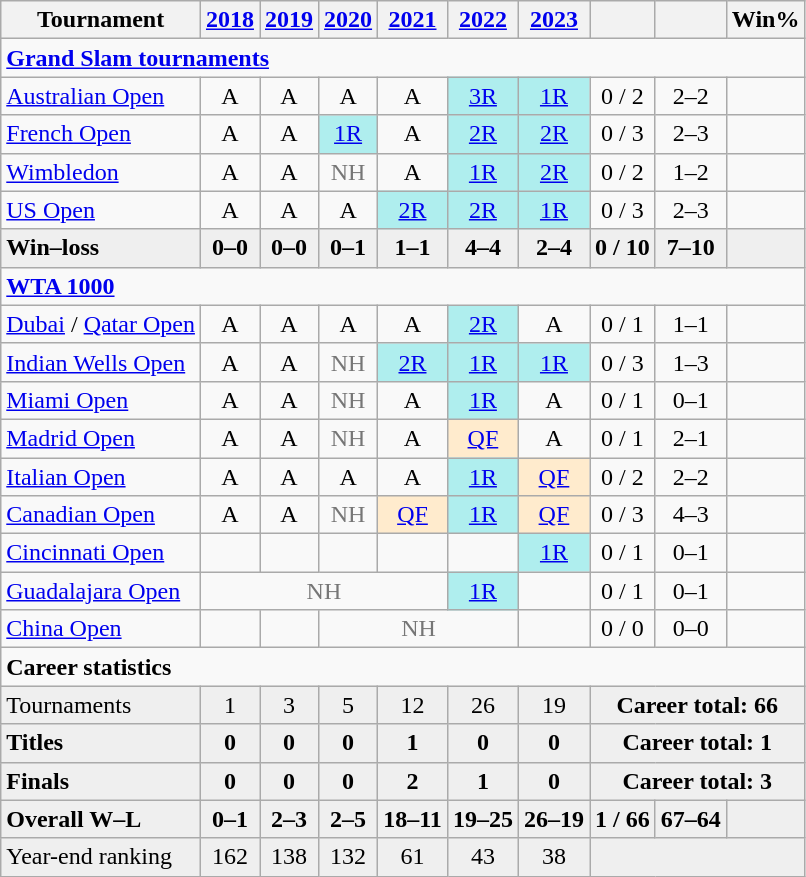<table class="wikitable" style="text-align:center;">
<tr>
<th>Tournament</th>
<th><a href='#'>2018</a></th>
<th><a href='#'>2019</a></th>
<th><a href='#'>2020</a></th>
<th><a href='#'>2021</a></th>
<th><a href='#'>2022</a></th>
<th><a href='#'>2023</a></th>
<th></th>
<th></th>
<th>Win%</th>
</tr>
<tr>
<td colspan="10" align="left"><strong><a href='#'>Grand Slam tournaments</a></strong></td>
</tr>
<tr>
<td align="left"><a href='#'>Australian Open</a></td>
<td>A</td>
<td>A</td>
<td>A</td>
<td>A</td>
<td bgcolor="afeeee"><a href='#'>3R</a></td>
<td bgcolor=afeeee><a href='#'>1R</a></td>
<td>0 / 2</td>
<td>2–2</td>
<td></td>
</tr>
<tr>
<td align="left"><a href='#'>French Open</a></td>
<td>A</td>
<td>A</td>
<td bgcolor="afeeee"><a href='#'>1R</a></td>
<td>A</td>
<td bgcolor="afeeee"><a href='#'>2R</a></td>
<td bgcolor="afeeee"><a href='#'>2R</a></td>
<td>0 / 3</td>
<td>2–3</td>
<td></td>
</tr>
<tr>
<td align="left"><a href='#'>Wimbledon</a></td>
<td>A</td>
<td>A</td>
<td style="color:#767676">NH</td>
<td>A</td>
<td bgcolor="afeeee"><a href='#'>1R</a></td>
<td bgcolor="afeeee"><a href='#'>2R</a></td>
<td>0 / 2</td>
<td>1–2</td>
<td></td>
</tr>
<tr>
<td align="left"><a href='#'>US Open</a></td>
<td>A</td>
<td>A</td>
<td>A</td>
<td bgcolor="afeeee"><a href='#'>2R</a></td>
<td bgcolor="afeeee"><a href='#'>2R</a></td>
<td bgcolor="afeeee"><a href='#'>1R</a></td>
<td>0 / 3</td>
<td>2–3</td>
<td></td>
</tr>
<tr style="background:#efefef; font-weight:bold;">
<td style="text-align:left">Win–loss</td>
<td>0–0</td>
<td>0–0</td>
<td>0–1</td>
<td>1–1</td>
<td>4–4</td>
<td>2–4</td>
<td>0 / 10</td>
<td>7–10</td>
<td></td>
</tr>
<tr>
<td colspan="10" align="left"><strong><a href='#'>WTA 1000</a></strong></td>
</tr>
<tr>
<td align="left"><a href='#'>Dubai</a> / <a href='#'>Qatar Open</a></td>
<td>A</td>
<td>A</td>
<td>A</td>
<td>A</td>
<td bgcolor=afeeee><a href='#'>2R</a></td>
<td>A</td>
<td>0 / 1</td>
<td>1–1</td>
<td></td>
</tr>
<tr>
<td align="left"><a href='#'>Indian Wells Open</a></td>
<td>A</td>
<td>A</td>
<td style="color:#767676">NH</td>
<td bgcolor="afeeee"><a href='#'>2R</a></td>
<td bgcolor=afeeee><a href='#'>1R</a></td>
<td bgcolor="afeeee"><a href='#'>1R</a></td>
<td>0 / 3</td>
<td>1–3</td>
<td></td>
</tr>
<tr>
<td align=left><a href='#'>Miami Open</a></td>
<td>A</td>
<td>A</td>
<td style="color:#767676">NH</td>
<td>A</td>
<td bgcolor=afeeee><a href='#'>1R</a></td>
<td>A</td>
<td>0 / 1</td>
<td>0–1</td>
<td></td>
</tr>
<tr>
<td align=left><a href='#'>Madrid Open</a></td>
<td>A</td>
<td>A</td>
<td style=color:#767676>NH</td>
<td>A</td>
<td bgcolor=ffebcd><a href='#'>QF</a></td>
<td>A</td>
<td>0 / 1</td>
<td>2–1</td>
<td></td>
</tr>
<tr>
<td align=left><a href='#'>Italian Open</a></td>
<td>A</td>
<td>A</td>
<td>A</td>
<td>A</td>
<td bgcolor=afeeee><a href='#'>1R</a></td>
<td bgcolor=ffebcd><a href='#'>QF</a></td>
<td>0 / 2</td>
<td>2–2</td>
<td></td>
</tr>
<tr>
<td align="left"><a href='#'>Canadian Open</a></td>
<td>A</td>
<td>A</td>
<td style="color:#767676">NH</td>
<td bgcolor="ffebcd"><a href='#'>QF</a></td>
<td bgcolor="afeeee"><a href='#'>1R</a></td>
<td bgcolor="ffebcd"><a href='#'>QF</a></td>
<td>0 / 3</td>
<td>4–3</td>
<td></td>
</tr>
<tr>
<td align=left><a href='#'>Cincinnati Open</a></td>
<td></td>
<td></td>
<td></td>
<td></td>
<td></td>
<td bgcolor=afeeee><a href='#'>1R</a></td>
<td>0 / 1</td>
<td>0–1</td>
<td></td>
</tr>
<tr>
<td align=left><a href='#'>Guadalajara Open</a></td>
<td colspan="4" style="color:#767676">NH</td>
<td bgcolor=afeeee><a href='#'>1R</a></td>
<td></td>
<td>0 / 1</td>
<td>0–1</td>
<td></td>
</tr>
<tr>
<td align=left><a href='#'>China Open</a></td>
<td></td>
<td></td>
<td colspan="3" style="color:#767676">NH</td>
<td></td>
<td>0 / 0</td>
<td>0–0</td>
<td></td>
</tr>
<tr>
<td colspan="10" align="left"><strong>Career statistics</strong></td>
</tr>
<tr bgcolor="efefef">
<td align="left">Tournaments</td>
<td>1</td>
<td>3</td>
<td>5</td>
<td>12</td>
<td>26</td>
<td>19</td>
<td colspan="3"><strong>Career total: 66</strong></td>
</tr>
<tr style="background:#efefef; font-weight:bold;">
<td align="left">Titles</td>
<td>0</td>
<td>0</td>
<td>0</td>
<td>1</td>
<td>0</td>
<td>0</td>
<td colspan="3">Career total: 1</td>
</tr>
<tr style="background:#efefef; font-weight:bold;">
<td align="left">Finals</td>
<td>0</td>
<td>0</td>
<td>0</td>
<td>2</td>
<td>1</td>
<td>0</td>
<td colspan="3">Career total: 3</td>
</tr>
<tr style="background:#efefef; font-weight:bold;">
<td align="left">Overall W–L</td>
<td>0–1</td>
<td>2–3</td>
<td>2–5</td>
<td>18–11</td>
<td>19–25</td>
<td>26–19</td>
<td>1 / 66</td>
<td>67–64</td>
<td></td>
</tr>
<tr bgcolor="efefef">
<td align="left">Year-end ranking</td>
<td>162</td>
<td>138</td>
<td>132</td>
<td>61</td>
<td>43</td>
<td>38</td>
<td colspan="3"></td>
</tr>
</table>
